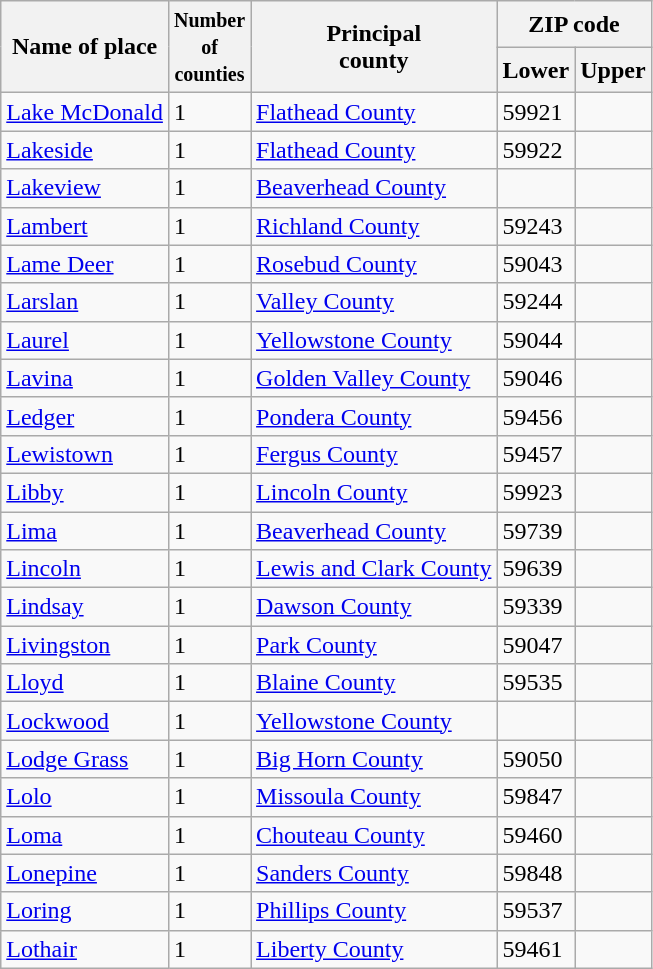<table class=wikitable>
<tr>
<th rowspan=2>Name of place</th>
<th rowspan=2><small>Number <br>of<br>counties</small></th>
<th rowspan=2>Principal <br> county</th>
<th colspan=2>ZIP code</th>
</tr>
<tr>
<th>Lower</th>
<th>Upper</th>
</tr>
<tr>
<td><a href='#'>Lake McDonald</a></td>
<td>1</td>
<td><a href='#'>Flathead County</a></td>
<td>59921</td>
<td></td>
</tr>
<tr>
<td><a href='#'>Lakeside</a></td>
<td>1</td>
<td><a href='#'>Flathead County</a></td>
<td>59922</td>
<td></td>
</tr>
<tr>
<td><a href='#'>Lakeview</a></td>
<td>1</td>
<td><a href='#'>Beaverhead County</a></td>
<td></td>
<td></td>
</tr>
<tr>
<td><a href='#'>Lambert</a></td>
<td>1</td>
<td><a href='#'>Richland County</a></td>
<td>59243</td>
<td></td>
</tr>
<tr>
<td><a href='#'>Lame Deer</a></td>
<td>1</td>
<td><a href='#'>Rosebud County</a></td>
<td>59043</td>
<td></td>
</tr>
<tr>
<td><a href='#'>Larslan</a></td>
<td>1</td>
<td><a href='#'>Valley County</a></td>
<td>59244</td>
<td></td>
</tr>
<tr>
<td><a href='#'>Laurel</a></td>
<td>1</td>
<td><a href='#'>Yellowstone County</a></td>
<td>59044</td>
<td></td>
</tr>
<tr>
<td><a href='#'>Lavina</a></td>
<td>1</td>
<td><a href='#'>Golden Valley County</a></td>
<td>59046</td>
<td></td>
</tr>
<tr>
<td><a href='#'>Ledger</a></td>
<td>1</td>
<td><a href='#'>Pondera County</a></td>
<td>59456</td>
<td></td>
</tr>
<tr>
<td><a href='#'>Lewistown</a></td>
<td>1</td>
<td><a href='#'>Fergus County</a></td>
<td>59457</td>
<td></td>
</tr>
<tr>
<td><a href='#'>Libby</a></td>
<td>1</td>
<td><a href='#'>Lincoln County</a></td>
<td>59923</td>
<td></td>
</tr>
<tr>
<td><a href='#'>Lima</a></td>
<td>1</td>
<td><a href='#'>Beaverhead County</a></td>
<td>59739</td>
<td></td>
</tr>
<tr>
<td><a href='#'>Lincoln</a></td>
<td>1</td>
<td><a href='#'>Lewis and Clark County</a></td>
<td>59639</td>
<td></td>
</tr>
<tr>
<td><a href='#'>Lindsay</a></td>
<td>1</td>
<td><a href='#'>Dawson County</a></td>
<td>59339</td>
<td></td>
</tr>
<tr>
<td><a href='#'>Livingston</a></td>
<td>1</td>
<td><a href='#'>Park County</a></td>
<td>59047</td>
<td></td>
</tr>
<tr>
<td><a href='#'>Lloyd</a></td>
<td>1</td>
<td><a href='#'>Blaine County</a></td>
<td>59535</td>
<td></td>
</tr>
<tr>
<td><a href='#'>Lockwood</a></td>
<td>1</td>
<td><a href='#'>Yellowstone County</a></td>
<td></td>
<td></td>
</tr>
<tr>
<td><a href='#'>Lodge Grass</a></td>
<td>1</td>
<td><a href='#'>Big Horn County</a></td>
<td>59050</td>
<td></td>
</tr>
<tr>
<td><a href='#'>Lolo</a></td>
<td>1</td>
<td><a href='#'>Missoula County</a></td>
<td>59847</td>
<td></td>
</tr>
<tr>
<td><a href='#'>Loma</a></td>
<td>1</td>
<td><a href='#'>Chouteau County</a></td>
<td>59460</td>
<td></td>
</tr>
<tr>
<td><a href='#'>Lonepine</a></td>
<td>1</td>
<td><a href='#'>Sanders County</a></td>
<td>59848</td>
<td></td>
</tr>
<tr>
<td><a href='#'>Loring</a></td>
<td>1</td>
<td><a href='#'>Phillips County</a></td>
<td>59537</td>
<td></td>
</tr>
<tr>
<td><a href='#'>Lothair</a></td>
<td>1</td>
<td><a href='#'>Liberty County</a></td>
<td>59461</td>
<td></td>
</tr>
</table>
